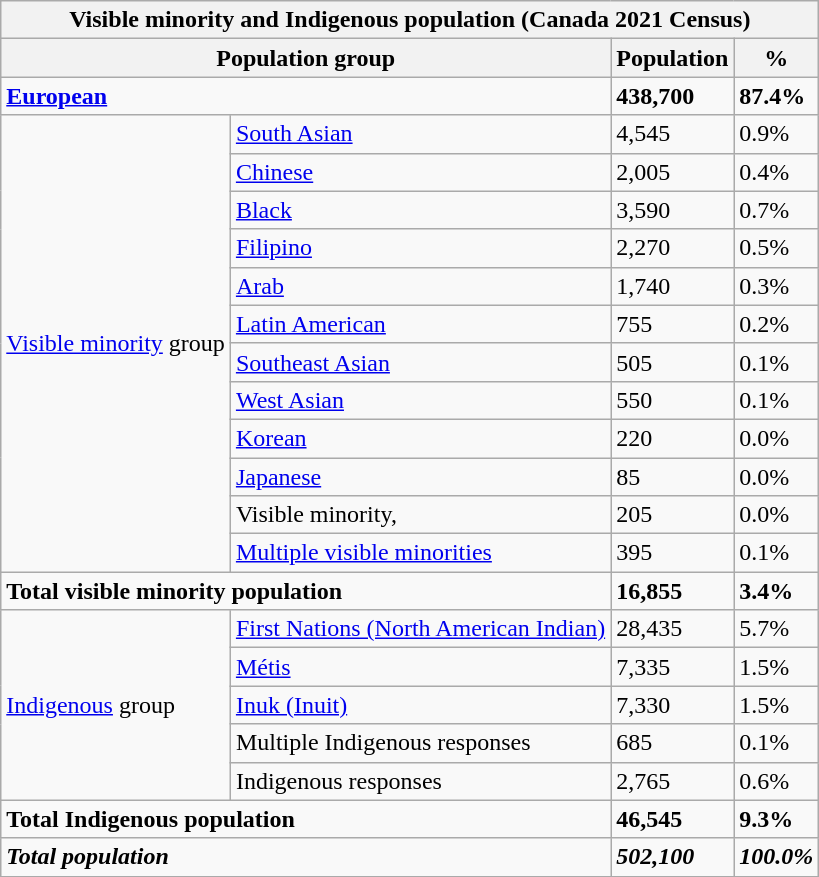<table class="wikitable">
<tr>
<th colspan=4>Visible minority and Indigenous population (Canada 2021 Census)</th>
</tr>
<tr>
<th colspan="2">Population group</th>
<th>Population</th>
<th>%</th>
</tr>
<tr>
<td colspan="2"><strong><a href='#'>European</a></strong></td>
<td><strong>438,700</strong></td>
<td><strong>87.4%</strong></td>
</tr>
<tr>
<td rowspan="12"><a href='#'>Visible minority</a> group<br></td>
<td><a href='#'>South Asian</a></td>
<td>4,545</td>
<td>0.9%</td>
</tr>
<tr>
<td><a href='#'>Chinese</a></td>
<td>2,005</td>
<td>0.4%</td>
</tr>
<tr>
<td><a href='#'>Black</a></td>
<td>3,590</td>
<td>0.7%</td>
</tr>
<tr>
<td><a href='#'>Filipino</a></td>
<td>2,270</td>
<td>0.5%</td>
</tr>
<tr>
<td><a href='#'>Arab</a></td>
<td>1,740</td>
<td>0.3%</td>
</tr>
<tr>
<td><a href='#'>Latin American</a></td>
<td>755</td>
<td>0.2%</td>
</tr>
<tr>
<td><a href='#'>Southeast Asian</a></td>
<td>505</td>
<td>0.1%</td>
</tr>
<tr>
<td><a href='#'>West Asian</a></td>
<td>550</td>
<td>0.1%</td>
</tr>
<tr>
<td><a href='#'>Korean</a></td>
<td>220</td>
<td>0.0%</td>
</tr>
<tr>
<td><a href='#'>Japanese</a></td>
<td>85</td>
<td>0.0%</td>
</tr>
<tr>
<td>Visible minority, </td>
<td>205</td>
<td>0.0%</td>
</tr>
<tr>
<td><a href='#'>Multiple visible minorities</a></td>
<td>395</td>
<td>0.1%</td>
</tr>
<tr>
<td colspan="2"><strong>Total visible minority population</strong></td>
<td><strong>16,855</strong></td>
<td><strong>3.4%</strong></td>
</tr>
<tr>
<td rowspan="5"><a href='#'>Indigenous</a> group<br></td>
<td><a href='#'>First Nations (North American Indian)</a></td>
<td>28,435</td>
<td>5.7%</td>
</tr>
<tr>
<td><a href='#'>Métis</a></td>
<td>7,335</td>
<td>1.5%</td>
</tr>
<tr>
<td><a href='#'>Inuk (Inuit)</a></td>
<td>7,330</td>
<td>1.5%</td>
</tr>
<tr>
<td>Multiple Indigenous responses</td>
<td>685</td>
<td>0.1%</td>
</tr>
<tr>
<td>Indigenous responses </td>
<td>2,765</td>
<td>0.6%</td>
</tr>
<tr>
<td colspan="2"><strong>Total Indigenous population</strong></td>
<td><strong>46,545</strong></td>
<td><strong>9.3%</strong></td>
</tr>
<tr>
<td colspan="2"><strong><em>Total population</em></strong></td>
<td><strong><em>502,100</em></strong></td>
<td><strong><em>100.0%</em></strong></td>
</tr>
</table>
